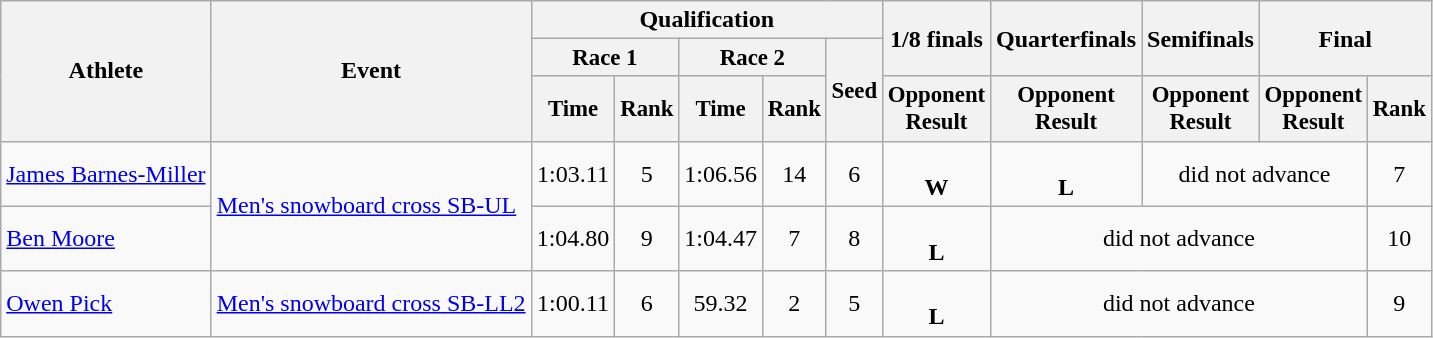<table class="wikitable" style="font-size:100%">
<tr>
<th rowspan=3>Athlete</th>
<th rowspan=3>Event</th>
<th colspan=5>Qualification</th>
<th rowspan=2>1/8 finals</th>
<th rowspan=2>Quarterfinals</th>
<th rowspan=2>Semifinals</th>
<th rowspan=2 colspan=2>Final</th>
</tr>
<tr style="font-size:95%">
<th colspan=2>Race 1</th>
<th colspan=2>Race 2</th>
<th rowspan=2>Seed</th>
</tr>
<tr style="font-size:95%">
<th>Time</th>
<th>Rank</th>
<th>Time</th>
<th>Rank</th>
<th>Opponent<br>Result</th>
<th>Opponent<br>Result</th>
<th>Opponent<br>Result</th>
<th>Opponent<br>Result</th>
<th>Rank</th>
</tr>
<tr align="center">
<td align="left"><a href='#'>James Barnes-Miller</a></td>
<td align="left" rowspan=2><a href='#'>Men's snowboard cross SB-UL</a></td>
<td>1:03.11</td>
<td>5</td>
<td>1:06.56</td>
<td>14</td>
<td>6</td>
<td><br><strong>W</strong></td>
<td><br><strong>L</strong></td>
<td colspan=2>did not advance</td>
<td>7</td>
</tr>
<tr align="center">
<td align="left"><a href='#'>Ben Moore</a></td>
<td>1:04.80</td>
<td>9</td>
<td>1:04.47</td>
<td>7</td>
<td>8</td>
<td><br><strong>L</strong></td>
<td colspan=3>did not advance</td>
<td>10</td>
</tr>
<tr align="center">
<td align="left"><a href='#'>Owen Pick</a></td>
<td align="left"><a href='#'>Men's snowboard cross SB-LL2</a></td>
<td>1:00.11</td>
<td>6</td>
<td>59.32</td>
<td>2</td>
<td>5</td>
<td><br><strong>L</strong></td>
<td colspan=3>did not advance</td>
<td>9</td>
</tr>
</table>
